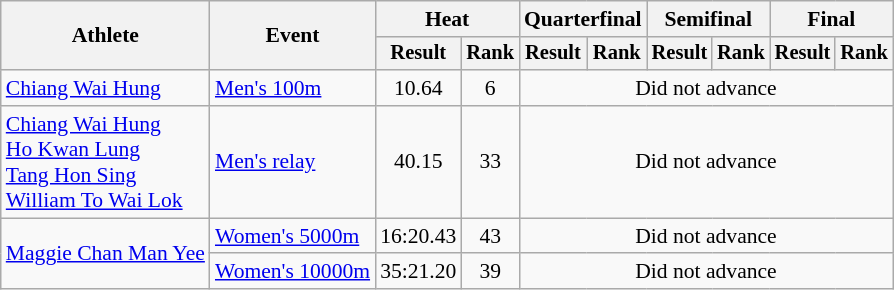<table class=wikitable style="font-size:90%">
<tr>
<th rowspan="2">Athlete</th>
<th rowspan="2">Event</th>
<th colspan="2">Heat</th>
<th colspan="2">Quarterfinal</th>
<th colspan="2">Semifinal</th>
<th colspan="2">Final</th>
</tr>
<tr style="font-size:95%">
<th>Result</th>
<th>Rank</th>
<th>Result</th>
<th>Rank</th>
<th>Result</th>
<th>Rank</th>
<th>Result</th>
<th>Rank</th>
</tr>
<tr>
<td align=left><a href='#'>Chiang Wai Hung</a></td>
<td align=left><a href='#'>Men's 100m</a></td>
<td align=center>10.64</td>
<td align=center>6</td>
<td align=center colspan=6>Did not advance</td>
</tr>
<tr>
<td align=left><a href='#'>Chiang Wai Hung</a><br> <a href='#'>Ho Kwan Lung</a><br> <a href='#'>Tang Hon Sing</a><br> <a href='#'>William To Wai Lok</a></td>
<td align=left><a href='#'>Men's  relay</a></td>
<td align=center>40.15</td>
<td align=center>33</td>
<td align=center colspan=6>Did not advance</td>
</tr>
<tr>
<td align=left rowspan=2><a href='#'>Maggie Chan Man Yee</a></td>
<td align=left><a href='#'>Women's 5000m</a></td>
<td align=center>16:20.43</td>
<td align=center>43</td>
<td align=center colspan=6>Did not advance</td>
</tr>
<tr>
<td align=left><a href='#'>Women's 10000m</a></td>
<td align=center>35:21.20</td>
<td align=center>39</td>
<td align=center colspan=6>Did not advance</td>
</tr>
</table>
